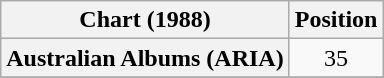<table class="wikitable plainrowheaders" style="text-align:center">
<tr>
<th scope="col">Chart (1988)</th>
<th scope="col">Position</th>
</tr>
<tr>
<th scope="row">Australian Albums (ARIA)</th>
<td>35</td>
</tr>
<tr>
</tr>
</table>
